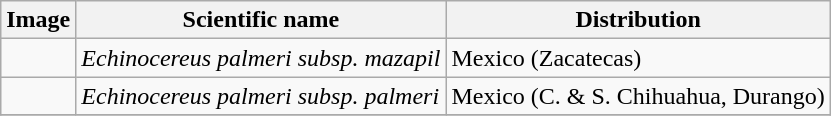<table class="wikitable">
<tr>
<th>Image</th>
<th>Scientific name</th>
<th>Distribution</th>
</tr>
<tr>
<td></td>
<td><em>Echinocereus palmeri subsp. mazapil </em> </td>
<td>Mexico (Zacatecas)</td>
</tr>
<tr>
<td></td>
<td><em>Echinocereus palmeri subsp. palmeri</em></td>
<td>Mexico (C. & S. Chihuahua, Durango)</td>
</tr>
<tr>
</tr>
</table>
